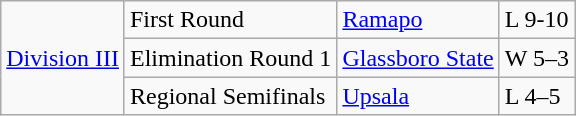<table class="wikitable">
<tr>
<td rowspan="3"><a href='#'>Division III</a></td>
<td>First Round</td>
<td><a href='#'>Ramapo</a></td>
<td>L 9-10</td>
</tr>
<tr>
<td>Elimination Round 1</td>
<td><a href='#'>Glassboro State</a></td>
<td>W 5–3</td>
</tr>
<tr>
<td>Regional Semifinals</td>
<td><a href='#'>Upsala</a></td>
<td>L 4–5</td>
</tr>
</table>
